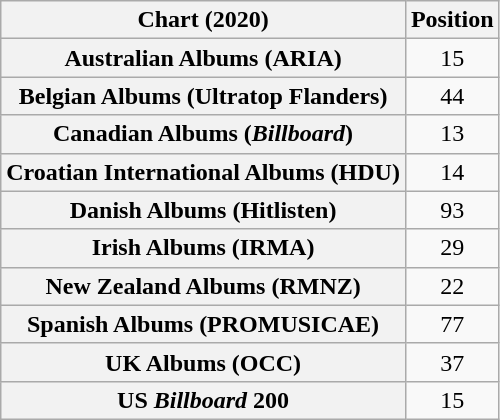<table class="wikitable sortable plainrowheaders" style="text-align:center">
<tr>
<th scope="col">Chart (2020)</th>
<th scope="col">Position</th>
</tr>
<tr>
<th scope="row">Australian Albums (ARIA)</th>
<td>15</td>
</tr>
<tr>
<th scope="row">Belgian Albums (Ultratop Flanders)</th>
<td>44</td>
</tr>
<tr>
<th scope="row">Canadian Albums (<em>Billboard</em>)</th>
<td>13</td>
</tr>
<tr>
<th scope="row">Croatian International Albums (HDU)</th>
<td>14</td>
</tr>
<tr>
<th scope="row">Danish Albums (Hitlisten)</th>
<td>93</td>
</tr>
<tr>
<th scope="row">Irish Albums (IRMA)</th>
<td>29</td>
</tr>
<tr>
<th scope="row">New Zealand Albums (RMNZ)</th>
<td>22</td>
</tr>
<tr>
<th scope="row">Spanish Albums (PROMUSICAE)</th>
<td>77</td>
</tr>
<tr>
<th scope="row">UK Albums (OCC)</th>
<td>37</td>
</tr>
<tr>
<th scope="row">US <em>Billboard</em> 200</th>
<td>15</td>
</tr>
</table>
